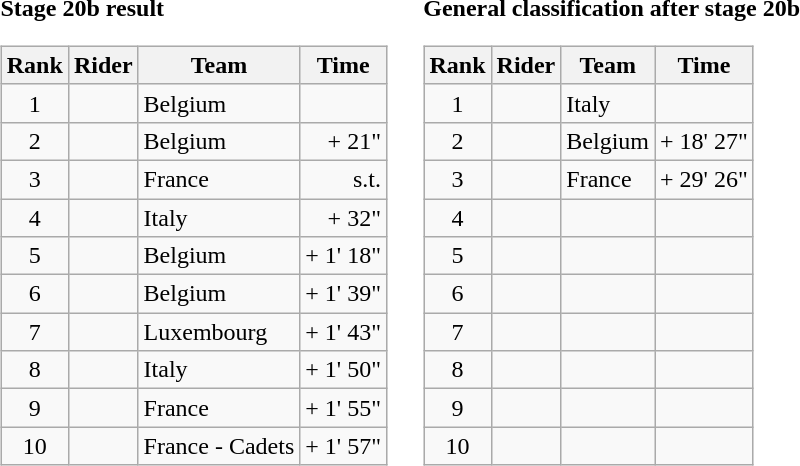<table>
<tr>
<td><strong>Stage 20b result</strong><br><table class="wikitable">
<tr>
<th scope="col">Rank</th>
<th scope="col">Rider</th>
<th scope="col">Team</th>
<th scope="col">Time</th>
</tr>
<tr>
<td style="text-align:center;">1</td>
<td></td>
<td>Belgium</td>
<td style="text-align:right;"></td>
</tr>
<tr>
<td style="text-align:center;">2</td>
<td></td>
<td>Belgium</td>
<td style="text-align:right;">+ 21"</td>
</tr>
<tr>
<td style="text-align:center;">3</td>
<td></td>
<td>France</td>
<td style="text-align:right;">s.t.</td>
</tr>
<tr>
<td style="text-align:center;">4</td>
<td></td>
<td>Italy</td>
<td style="text-align:right;">+ 32"</td>
</tr>
<tr>
<td style="text-align:center;">5</td>
<td></td>
<td>Belgium</td>
<td style="text-align:right;">+ 1' 18"</td>
</tr>
<tr>
<td style="text-align:center;">6</td>
<td></td>
<td>Belgium</td>
<td style="text-align:right;">+ 1' 39"</td>
</tr>
<tr>
<td style="text-align:center;">7</td>
<td></td>
<td>Luxembourg</td>
<td style="text-align:right;">+ 1' 43"</td>
</tr>
<tr>
<td style="text-align:center;">8</td>
<td></td>
<td>Italy</td>
<td style="text-align:right;">+ 1' 50"</td>
</tr>
<tr>
<td style="text-align:center;">9</td>
<td></td>
<td>France</td>
<td style="text-align:right;">+ 1' 55"</td>
</tr>
<tr>
<td style="text-align:center;">10</td>
<td></td>
<td>France - Cadets</td>
<td style="text-align:right;">+ 1' 57"</td>
</tr>
</table>
</td>
<td></td>
<td><strong>General classification after stage 20b</strong><br><table class="wikitable">
<tr>
<th scope="col">Rank</th>
<th scope="col">Rider</th>
<th scope="col">Team</th>
<th scope="col">Time</th>
</tr>
<tr>
<td style="text-align:center;">1</td>
<td></td>
<td>Italy</td>
<td style="text-align:right;"></td>
</tr>
<tr>
<td style="text-align:center;">2</td>
<td></td>
<td>Belgium</td>
<td style="text-align:right;">+ 18' 27"</td>
</tr>
<tr>
<td style="text-align:center;">3</td>
<td></td>
<td>France</td>
<td style="text-align:right;">+ 29' 26"</td>
</tr>
<tr>
<td style="text-align:center;">4</td>
<td></td>
<td></td>
<td></td>
</tr>
<tr>
<td style="text-align:center;">5</td>
<td></td>
<td></td>
<td></td>
</tr>
<tr>
<td style="text-align:center;">6</td>
<td></td>
<td></td>
<td></td>
</tr>
<tr>
<td style="text-align:center;">7</td>
<td></td>
<td></td>
<td></td>
</tr>
<tr>
<td style="text-align:center;">8</td>
<td></td>
<td></td>
<td></td>
</tr>
<tr>
<td style="text-align:center;">9</td>
<td></td>
<td></td>
<td></td>
</tr>
<tr>
<td style="text-align:center;">10</td>
<td></td>
<td></td>
<td></td>
</tr>
</table>
</td>
</tr>
</table>
